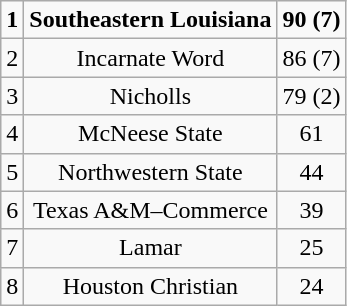<table class="wikitable">
<tr align="center">
<td><strong>1</strong></td>
<td><strong>Southeastern Louisiana</strong></td>
<td><strong>90 (7)</strong></td>
</tr>
<tr align="center">
<td>2</td>
<td>Incarnate Word</td>
<td>86 (7)</td>
</tr>
<tr align="center">
<td>3</td>
<td>Nicholls</td>
<td>79 (2)</td>
</tr>
<tr align="center">
<td>4</td>
<td>McNeese State</td>
<td>61</td>
</tr>
<tr align="center">
<td>5</td>
<td>Northwestern State</td>
<td>44</td>
</tr>
<tr align="center">
<td>6</td>
<td>Texas A&M–Commerce</td>
<td>39</td>
</tr>
<tr align="center">
<td>7</td>
<td>Lamar</td>
<td>25</td>
</tr>
<tr align="center">
<td>8</td>
<td>Houston Christian</td>
<td>24</td>
</tr>
</table>
